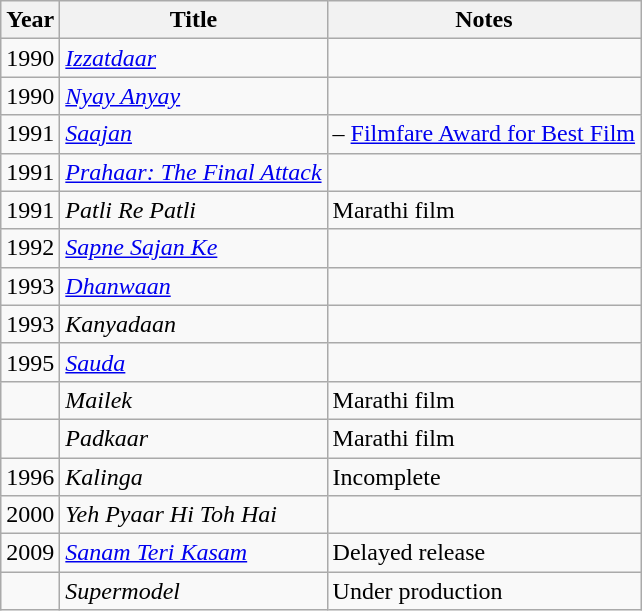<table class="wikitable">
<tr>
<th>Year</th>
<th>Title</th>
<th>Notes</th>
</tr>
<tr>
<td>1990</td>
<td><em><a href='#'>Izzatdaar</a></em></td>
<td></td>
</tr>
<tr>
<td>1990</td>
<td><em><a href='#'>Nyay Anyay</a></em></td>
<td></td>
</tr>
<tr>
<td>1991</td>
<td><em><a href='#'>Saajan</a></em></td>
<td> – <a href='#'>Filmfare Award for Best Film</a></td>
</tr>
<tr>
<td>1991</td>
<td><em><a href='#'>Prahaar: The Final Attack</a></em></td>
<td></td>
</tr>
<tr>
<td>1991</td>
<td><em>Patli Re Patli</em></td>
<td>Marathi film</td>
</tr>
<tr>
<td>1992</td>
<td><em><a href='#'>Sapne Sajan Ke</a></em></td>
<td></td>
</tr>
<tr>
<td>1993</td>
<td><em><a href='#'>Dhanwaan</a></em></td>
<td></td>
</tr>
<tr>
<td>1993</td>
<td><em>Kanyadaan</em></td>
<td></td>
</tr>
<tr>
<td>1995</td>
<td><em><a href='#'>Sauda</a></em></td>
<td></td>
</tr>
<tr>
<td></td>
<td><em>Mailek</em></td>
<td>Marathi film</td>
</tr>
<tr>
<td></td>
<td><em>Padkaar</em></td>
<td>Marathi film</td>
</tr>
<tr>
<td>1996</td>
<td><em>Kalinga</em></td>
<td>Incomplete</td>
</tr>
<tr>
<td>2000</td>
<td><em>Yeh Pyaar Hi Toh Hai</em></td>
<td></td>
</tr>
<tr>
<td>2009</td>
<td><em><a href='#'>Sanam Teri Kasam</a></em></td>
<td>Delayed release</td>
</tr>
<tr>
<td></td>
<td><em>Supermodel</em></td>
<td>Under production</td>
</tr>
</table>
